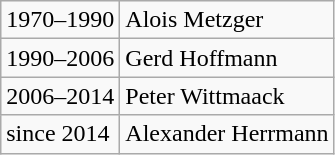<table class="wikitable" style="float:left;">
<tr>
<td>1970–1990</td>
<td>Alois Metzger</td>
</tr>
<tr>
<td>1990–2006</td>
<td>Gerd Hoffmann</td>
</tr>
<tr>
<td>2006–2014</td>
<td>Peter Wittmaack</td>
</tr>
<tr>
<td>since 2014</td>
<td>Alexander Herrmann</td>
</tr>
</table>
